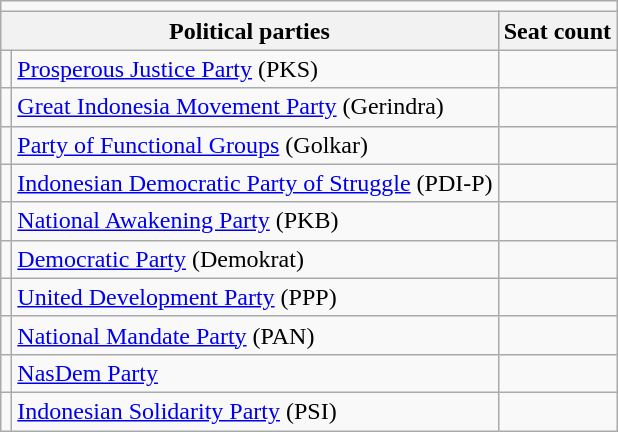<table class="wikitable">
<tr>
<td colspan="4"></td>
</tr>
<tr>
<th colspan="2">Political parties</th>
<th>Seat count</th>
</tr>
<tr>
<td bgcolor=></td>
<td><a href='#'>Prosperous Justice Party</a> (PKS)</td>
<td></td>
</tr>
<tr>
<td bgcolor=></td>
<td><a href='#'>Great Indonesia Movement Party</a> (Gerindra)</td>
<td></td>
</tr>
<tr>
<td bgcolor=></td>
<td><a href='#'>Party of Functional Groups</a> (Golkar)</td>
<td></td>
</tr>
<tr>
<td bgcolor=></td>
<td><a href='#'>Indonesian Democratic Party of Struggle</a> (PDI-P)</td>
<td></td>
</tr>
<tr>
<td bgcolor=></td>
<td><a href='#'>National Awakening Party</a> (PKB)</td>
<td></td>
</tr>
<tr>
<td bgcolor=></td>
<td><a href='#'>Democratic Party</a> (Demokrat)</td>
<td></td>
</tr>
<tr>
<td bgcolor=></td>
<td><a href='#'>United Development Party</a> (PPP)</td>
<td></td>
</tr>
<tr>
<td bgcolor=></td>
<td><a href='#'>National Mandate Party</a> (PAN)</td>
<td></td>
</tr>
<tr>
<td bgcolor=></td>
<td><a href='#'>NasDem Party</a></td>
<td></td>
</tr>
<tr>
<td bgcolor=></td>
<td><a href='#'>Indonesian Solidarity Party</a> (PSI)</td>
<td></td>
</tr>
</table>
